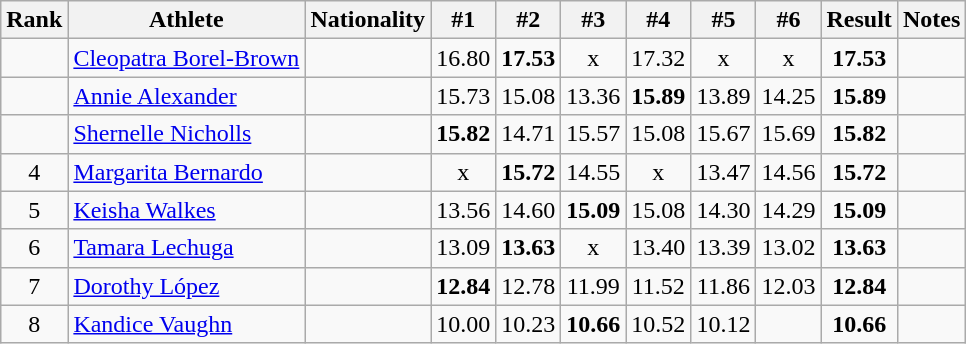<table class="wikitable sortable" style="text-align:center">
<tr>
<th>Rank</th>
<th>Athlete</th>
<th>Nationality</th>
<th>#1</th>
<th>#2</th>
<th>#3</th>
<th>#4</th>
<th>#5</th>
<th>#6</th>
<th>Result</th>
<th>Notes</th>
</tr>
<tr>
<td></td>
<td align="left"><a href='#'>Cleopatra Borel-Brown</a></td>
<td align=left></td>
<td>16.80</td>
<td><strong>17.53</strong></td>
<td>x</td>
<td>17.32</td>
<td>x</td>
<td>x</td>
<td><strong>17.53</strong></td>
<td></td>
</tr>
<tr>
<td></td>
<td align="left"><a href='#'>Annie Alexander</a></td>
<td align=left></td>
<td>15.73</td>
<td>15.08</td>
<td>13.36</td>
<td><strong>15.89</strong></td>
<td>13.89</td>
<td>14.25</td>
<td><strong>15.89</strong></td>
<td></td>
</tr>
<tr>
<td></td>
<td align="left"><a href='#'>Shernelle Nicholls</a></td>
<td align=left></td>
<td><strong>15.82</strong></td>
<td>14.71</td>
<td>15.57</td>
<td>15.08</td>
<td>15.67</td>
<td>15.69</td>
<td><strong>15.82</strong></td>
<td></td>
</tr>
<tr>
<td>4</td>
<td align="left"><a href='#'>Margarita Bernardo</a></td>
<td align=left></td>
<td>x</td>
<td><strong>15.72</strong></td>
<td>14.55</td>
<td>x</td>
<td>13.47</td>
<td>14.56</td>
<td><strong>15.72</strong></td>
<td></td>
</tr>
<tr>
<td>5</td>
<td align="left"><a href='#'>Keisha Walkes</a></td>
<td align=left></td>
<td>13.56</td>
<td>14.60</td>
<td><strong>15.09</strong></td>
<td>15.08</td>
<td>14.30</td>
<td>14.29</td>
<td><strong>15.09</strong></td>
<td></td>
</tr>
<tr>
<td>6</td>
<td align="left"><a href='#'>Tamara Lechuga</a></td>
<td align=left></td>
<td>13.09</td>
<td><strong>13.63</strong></td>
<td>x</td>
<td>13.40</td>
<td>13.39</td>
<td>13.02</td>
<td><strong>13.63</strong></td>
<td></td>
</tr>
<tr>
<td>7</td>
<td align="left"><a href='#'>Dorothy López</a></td>
<td align=left></td>
<td><strong>12.84</strong></td>
<td>12.78</td>
<td>11.99</td>
<td>11.52</td>
<td>11.86</td>
<td>12.03</td>
<td><strong>12.84</strong></td>
<td></td>
</tr>
<tr>
<td>8</td>
<td align="left"><a href='#'>Kandice Vaughn</a></td>
<td align=left></td>
<td>10.00</td>
<td>10.23</td>
<td><strong>10.66</strong></td>
<td>10.52</td>
<td>10.12</td>
<td></td>
<td><strong>10.66</strong></td>
<td></td>
</tr>
</table>
